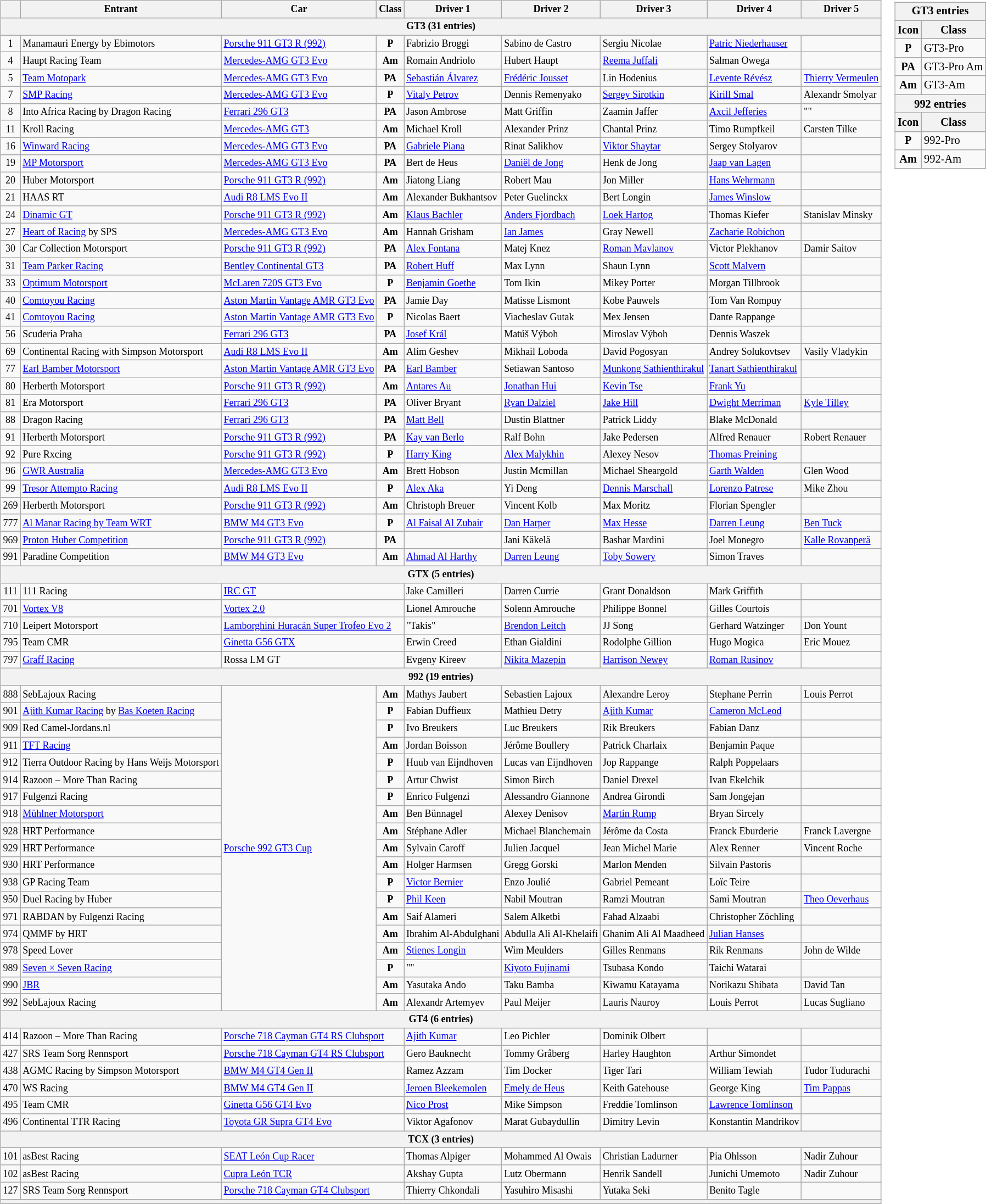<table>
<tr>
<td><br><table class="wikitable" style="font-size: 75%;">
<tr>
<th></th>
<th>Entrant</th>
<th>Car</th>
<th>Class</th>
<th>Driver 1</th>
<th>Driver 2</th>
<th>Driver 3</th>
<th>Driver 4</th>
<th>Driver 5</th>
</tr>
<tr>
<th colspan="9">GT3 (31 entries)</th>
</tr>
<tr>
<td align=center>1</td>
<td> Manamauri Energy by Ebimotors</td>
<td><a href='#'>Porsche 911 GT3 R (992)</a></td>
<td align=center><strong><span>P</span></strong></td>
<td> Fabrizio Broggi</td>
<td> Sabino de Castro</td>
<td> Sergiu Nicolae</td>
<td> <a href='#'>Patric Niederhauser</a></td>
<td></td>
</tr>
<tr>
<td align=center>4</td>
<td> Haupt Racing Team</td>
<td><a href='#'>Mercedes-AMG GT3 Evo</a></td>
<td align=center><strong><span>Am</span></strong></td>
<td> Romain Andriolo</td>
<td> Hubert Haupt</td>
<td> <a href='#'>Reema Juffali</a></td>
<td> Salman Owega</td>
<td></td>
</tr>
<tr>
<td align=center>5</td>
<td> <a href='#'>Team Motopark</a></td>
<td><a href='#'>Mercedes-AMG GT3 Evo</a></td>
<td align=center><strong><span>PA</span></strong></td>
<td> <a href='#'>Sebastián Álvarez</a></td>
<td> <a href='#'>Frédéric Jousset</a></td>
<td> Lin Hodenius</td>
<td> <a href='#'>Levente Révész</a></td>
<td> <a href='#'>Thierry Vermeulen</a></td>
</tr>
<tr>
<td align=center>7</td>
<td> <a href='#'>SMP Racing</a></td>
<td><a href='#'>Mercedes-AMG GT3 Evo</a></td>
<td align=center><strong><span>P</span></strong></td>
<td> <a href='#'>Vitaly Petrov</a></td>
<td> Dennis Remenyako</td>
<td> <a href='#'>Sergey Sirotkin</a></td>
<td> <a href='#'>Kirill Smal</a></td>
<td> Alexandr Smolyar</td>
</tr>
<tr>
<td align=center>8</td>
<td> Into Africa Racing by Dragon Racing</td>
<td><a href='#'>Ferrari 296 GT3</a></td>
<td align=center><strong><span>PA</span></strong></td>
<td> Jason Ambrose</td>
<td> Matt Griffin</td>
<td> Zaamin Jaffer</td>
<td> <a href='#'>Axcil Jefferies</a></td>
<td> ""</td>
</tr>
<tr>
<td align=center>11</td>
<td> Kroll Racing</td>
<td><a href='#'>Mercedes-AMG GT3</a></td>
<td align=center><strong><span>Am</span></strong></td>
<td> Michael Kroll</td>
<td> Alexander Prinz</td>
<td> Chantal Prinz</td>
<td> Timo Rumpfkeil</td>
<td> Carsten Tilke</td>
</tr>
<tr>
<td align=center>16</td>
<td> <a href='#'>Winward Racing</a></td>
<td><a href='#'>Mercedes-AMG GT3 Evo</a></td>
<td align=center><strong><span>PA</span></strong></td>
<td> <a href='#'>Gabriele Piana</a></td>
<td> Rinat Salikhov</td>
<td> <a href='#'>Viktor Shaytar</a></td>
<td> Sergey Stolyarov</td>
<td></td>
</tr>
<tr>
<td align=center>19</td>
<td> <a href='#'>MP Motorsport</a></td>
<td><a href='#'>Mercedes-AMG GT3 Evo</a></td>
<td align=center><strong><span>PA</span></strong></td>
<td> Bert de Heus</td>
<td> <a href='#'>Daniël de Jong</a></td>
<td> Henk de Jong</td>
<td> <a href='#'>Jaap van Lagen</a></td>
<td></td>
</tr>
<tr>
<td align=center>20</td>
<td> Huber Motorsport</td>
<td><a href='#'>Porsche 911 GT3 R (992)</a></td>
<td align=center><strong><span>Am</span></strong></td>
<td> Jiatong Liang</td>
<td> Robert Mau</td>
<td> Jon Miller</td>
<td> <a href='#'>Hans Wehrmann</a></td>
<td></td>
</tr>
<tr>
<td align=center>21</td>
<td> HAAS RT</td>
<td><a href='#'>Audi R8 LMS Evo II</a></td>
<td align=center><strong><span>Am</span></strong></td>
<td> Alexander Bukhantsov</td>
<td> Peter Guelinckx</td>
<td> Bert Longin</td>
<td> <a href='#'>James Winslow</a></td>
<td></td>
</tr>
<tr>
<td align=center>24</td>
<td> <a href='#'>Dinamic GT</a></td>
<td><a href='#'>Porsche 911 GT3 R (992)</a></td>
<td align=center><strong><span>Am</span></strong></td>
<td> <a href='#'>Klaus Bachler</a></td>
<td> <a href='#'>Anders Fjordbach</a></td>
<td> <a href='#'>Loek Hartog</a></td>
<td> Thomas Kiefer</td>
<td> Stanislav Minsky</td>
</tr>
<tr>
<td align=center>27</td>
<td> <a href='#'>Heart of Racing</a> by SPS</td>
<td><a href='#'>Mercedes-AMG GT3 Evo</a></td>
<td align=center><strong><span>Am</span></strong></td>
<td> Hannah Grisham</td>
<td> <a href='#'>Ian James</a></td>
<td> Gray Newell</td>
<td> <a href='#'>Zacharie Robichon</a></td>
<td></td>
</tr>
<tr>
<td align=center>30</td>
<td> Car Collection Motorsport</td>
<td><a href='#'>Porsche 911 GT3 R (992)</a></td>
<td align=center><strong><span>PA</span></strong></td>
<td> <a href='#'>Alex Fontana</a></td>
<td> Matej Knez</td>
<td> <a href='#'>Roman Mavlanov</a></td>
<td> Victor Plekhanov</td>
<td> Damir Saitov</td>
</tr>
<tr>
<td align=center>31</td>
<td> <a href='#'>Team Parker Racing</a></td>
<td><a href='#'>Bentley Continental GT3</a></td>
<td align=center><strong><span>PA</span></strong></td>
<td> <a href='#'>Robert Huff</a></td>
<td> Max Lynn</td>
<td> Shaun Lynn</td>
<td> <a href='#'>Scott Malvern</a></td>
<td></td>
</tr>
<tr>
<td align=center>33</td>
<td> <a href='#'>Optimum Motorsport</a></td>
<td><a href='#'>McLaren 720S GT3 Evo</a></td>
<td align=center><strong><span>P</span></strong></td>
<td> <a href='#'>Benjamin Goethe</a></td>
<td> Tom Ikin</td>
<td> Mikey Porter</td>
<td> Morgan Tillbrook</td>
<td></td>
</tr>
<tr>
<td align=center>40</td>
<td> <a href='#'>Comtoyou Racing</a></td>
<td><a href='#'>Aston Martin Vantage AMR GT3 Evo</a></td>
<td align=center><strong><span>PA</span></strong></td>
<td> Jamie Day</td>
<td> Matisse Lismont</td>
<td> Kobe Pauwels</td>
<td> Tom Van Rompuy</td>
<td></td>
</tr>
<tr>
<td align=center>41</td>
<td> <a href='#'>Comtoyou Racing</a></td>
<td><a href='#'>Aston Martin Vantage AMR GT3 Evo</a></td>
<td align=center><strong><span>P</span></strong></td>
<td> Nicolas Baert</td>
<td> Viacheslav Gutak</td>
<td> Mex Jensen</td>
<td> Dante Rappange</td>
<td></td>
</tr>
<tr>
<td align=center>56</td>
<td> Scuderia Praha</td>
<td><a href='#'>Ferrari 296 GT3</a></td>
<td align=center><strong><span>PA</span></strong></td>
<td> <a href='#'>Josef Král</a></td>
<td> Matúš Výboh</td>
<td> Miroslav Výboh</td>
<td> Dennis Waszek</td>
<td></td>
</tr>
<tr>
<td align=center>69</td>
<td> Continental Racing with Simpson Motorsport</td>
<td><a href='#'>Audi R8 LMS Evo II</a></td>
<td align=center><strong><span>Am</span></strong></td>
<td> Alim Geshev</td>
<td> Mikhail Loboda</td>
<td> David Pogosyan</td>
<td> Andrey Solukovtsev</td>
<td> Vasily Vladykin</td>
</tr>
<tr>
<td align=center>77</td>
<td> <a href='#'>Earl Bamber Motorsport</a></td>
<td><a href='#'>Aston Martin Vantage AMR GT3 Evo</a></td>
<td align=center><strong><span>PA</span></strong></td>
<td> <a href='#'>Earl Bamber</a></td>
<td> Setiawan Santoso</td>
<td> <a href='#'>Munkong Sathienthirakul</a></td>
<td> <a href='#'>Tanart Sathienthirakul</a></td>
<td></td>
</tr>
<tr>
<td align=center>80</td>
<td> Herberth Motorsport</td>
<td><a href='#'>Porsche 911 GT3 R (992)</a></td>
<td align=center><strong><span>Am</span></strong></td>
<td> <a href='#'>Antares Au</a></td>
<td> <a href='#'>Jonathan Hui</a></td>
<td> <a href='#'>Kevin Tse</a></td>
<td> <a href='#'>Frank Yu</a></td>
<td></td>
</tr>
<tr>
<td align=center>81</td>
<td> Era Motorsport</td>
<td><a href='#'>Ferrari 296 GT3</a></td>
<td align=center><strong><span>PA</span></strong></td>
<td> Oliver Bryant</td>
<td> <a href='#'>Ryan Dalziel</a></td>
<td> <a href='#'>Jake Hill</a></td>
<td> <a href='#'>Dwight Merriman</a></td>
<td> <a href='#'>Kyle Tilley</a></td>
</tr>
<tr>
<td align=center>88</td>
<td> Dragon Racing</td>
<td><a href='#'>Ferrari 296 GT3</a></td>
<td align=center><strong><span>PA</span></strong></td>
<td> <a href='#'>Matt Bell</a></td>
<td> Dustin Blattner</td>
<td> Patrick Liddy</td>
<td> Blake McDonald</td>
<td></td>
</tr>
<tr>
<td align=center>91</td>
<td> Herberth Motorsport</td>
<td><a href='#'>Porsche 911 GT3 R (992)</a></td>
<td align=center><strong><span>PA</span></strong></td>
<td> <a href='#'>Kay van Berlo</a></td>
<td> Ralf Bohn</td>
<td> Jake Pedersen</td>
<td> Alfred Renauer</td>
<td> Robert Renauer</td>
</tr>
<tr>
<td align=center>92</td>
<td> Pure Rxcing</td>
<td><a href='#'>Porsche 911 GT3 R (992)</a></td>
<td align=center><strong><span>P</span></strong></td>
<td> <a href='#'>Harry King</a></td>
<td> <a href='#'>Alex Malykhin</a></td>
<td> Alexey Nesov</td>
<td> <a href='#'>Thomas Preining</a></td>
<td></td>
</tr>
<tr>
<td align=center>96</td>
<td> <a href='#'>GWR Australia</a></td>
<td><a href='#'>Mercedes-AMG GT3 Evo</a></td>
<td align=center><strong><span>Am</span></strong></td>
<td> Brett Hobson</td>
<td> Justin Mcmillan</td>
<td> Michael Sheargold</td>
<td> <a href='#'>Garth Walden</a></td>
<td> Glen Wood</td>
</tr>
<tr>
<td align=center>99</td>
<td> <a href='#'>Tresor Attempto Racing</a></td>
<td><a href='#'>Audi R8 LMS Evo II</a></td>
<td align=center><strong><span>P</span></strong></td>
<td> <a href='#'>Alex Aka</a></td>
<td> Yi Deng</td>
<td> <a href='#'>Dennis Marschall</a></td>
<td> <a href='#'>Lorenzo Patrese</a></td>
<td> Mike Zhou</td>
</tr>
<tr>
<td align=center>269</td>
<td> Herberth Motorsport</td>
<td><a href='#'>Porsche 911 GT3 R (992)</a></td>
<td align=center><strong><span>Am</span></strong></td>
<td> Christoph Breuer</td>
<td> Vincent Kolb</td>
<td> Max Moritz</td>
<td> Florian Spengler</td>
<td></td>
</tr>
<tr>
<td align=center>777</td>
<td> <a href='#'>Al Manar Racing by Team WRT</a></td>
<td><a href='#'>BMW M4 GT3 Evo</a></td>
<td align=center><strong><span>P</span></strong></td>
<td> <a href='#'>Al Faisal Al Zubair</a></td>
<td> <a href='#'>Dan Harper</a></td>
<td> <a href='#'>Max Hesse</a></td>
<td> <a href='#'>Darren Leung</a></td>
<td> <a href='#'>Ben Tuck</a></td>
</tr>
<tr>
<td align=center>969</td>
<td> <a href='#'>Proton Huber Competition</a></td>
<td><a href='#'>Porsche 911 GT3 R (992)</a></td>
<td align=center><strong><span>PA</span></strong></td>
<td> </td>
<td> Jani Käkelä</td>
<td> Bashar Mardini</td>
<td> Joel Monegro</td>
<td> <a href='#'>Kalle Rovanperä</a></td>
</tr>
<tr>
<td align=center>991</td>
<td> Paradine Competition</td>
<td><a href='#'>BMW M4 GT3 Evo</a></td>
<td align=center><strong><span>Am</span></strong></td>
<td> <a href='#'>Ahmad Al Harthy</a></td>
<td> <a href='#'>Darren Leung</a></td>
<td> <a href='#'>Toby Sowery</a></td>
<td> Simon Traves</td>
<td></td>
</tr>
<tr>
<th colspan="9">GTX (5 entries)</th>
</tr>
<tr>
<td align=center>111</td>
<td> 111 Racing</td>
<td colspan=2><a href='#'>IRC GT</a></td>
<td> Jake Camilleri</td>
<td> Darren Currie</td>
<td> Grant Donaldson</td>
<td> Mark Griffith</td>
<td></td>
</tr>
<tr>
<td align=center>701</td>
<td> <a href='#'>Vortex V8</a></td>
<td colspan=2><a href='#'>Vortex 2.0</a></td>
<td> Lionel Amrouche</td>
<td> Solenn Amrouche</td>
<td> Philippe Bonnel</td>
<td> Gilles Courtois</td>
<td></td>
</tr>
<tr>
<td align=center>710</td>
<td> Leipert Motorsport</td>
<td colspan=2><a href='#'>Lamborghini Huracán Super Trofeo Evo 2</a></td>
<td> "Takis"</td>
<td> <a href='#'>Brendon Leitch</a></td>
<td> JJ Song</td>
<td> Gerhard Watzinger</td>
<td> Don Yount</td>
</tr>
<tr>
<td align=center>795</td>
<td> Team CMR</td>
<td colspan=2><a href='#'>Ginetta G56 GTX</a></td>
<td> Erwin Creed</td>
<td> Ethan Gialdini</td>
<td> Rodolphe Gillion</td>
<td> Hugo Mogica</td>
<td> Eric Mouez</td>
</tr>
<tr>
<td align=center>797</td>
<td> <a href='#'>Graff Racing</a></td>
<td colspan=2>Rossa LM GT</td>
<td> Evgeny Kireev</td>
<td> <a href='#'>Nikita Mazepin</a></td>
<td> <a href='#'>Harrison Newey</a></td>
<td> <a href='#'>Roman Rusinov</a></td>
<td></td>
</tr>
<tr>
<th colspan="9">992 (19 entries)</th>
</tr>
<tr>
<td align=center>888</td>
<td> SebLajoux Racing</td>
<td rowspan=19><a href='#'>Porsche 992 GT3 Cup</a></td>
<td align=center><strong><span>Am</span></strong></td>
<td> Mathys Jaubert</td>
<td> Sebastien Lajoux</td>
<td> Alexandre Leroy</td>
<td> Stephane Perrin</td>
<td> Louis Perrot</td>
</tr>
<tr>
<td align=center>901</td>
<td> <a href='#'>Ajith Kumar Racing</a> by <a href='#'>Bas Koeten Racing</a></td>
<td align=center><strong><span>P</span></strong></td>
<td> Fabian Duffieux</td>
<td> Mathieu Detry</td>
<td> <a href='#'>Ajith Kumar</a></td>
<td> <a href='#'>Cameron McLeod</a></td>
<td></td>
</tr>
<tr>
<td align=center>909</td>
<td> Red Camel-Jordans.nl</td>
<td align=center><strong><span>P</span></strong></td>
<td> Ivo Breukers</td>
<td> Luc Breukers</td>
<td> Rik Breukers</td>
<td> Fabian Danz</td>
<td></td>
</tr>
<tr>
<td align=center>911</td>
<td> <a href='#'>TFT Racing</a></td>
<td align=center><strong><span>Am</span></strong></td>
<td> Jordan Boisson</td>
<td> Jérôme Boullery</td>
<td> Patrick Charlaix</td>
<td> Benjamin Paque</td>
<td></td>
</tr>
<tr>
<td align=center>912</td>
<td> Tierra Outdoor Racing by Hans Weijs Motorsport</td>
<td align=center><strong><span>P</span></strong></td>
<td> Huub van Eijndhoven</td>
<td> Lucas van Eijndhoven</td>
<td> Jop Rappange</td>
<td> Ralph Poppelaars</td>
<td></td>
</tr>
<tr>
<td align=center>914</td>
<td> Razoon – More Than Racing</td>
<td align=center><strong><span>P</span></strong></td>
<td> Artur Chwist</td>
<td> Simon Birch</td>
<td> Daniel Drexel</td>
<td> Ivan Ekelchik</td>
<td></td>
</tr>
<tr>
<td align=center>917</td>
<td> Fulgenzi Racing</td>
<td align=center><strong><span>P</span></strong></td>
<td> Enrico Fulgenzi</td>
<td> Alessandro Giannone</td>
<td> Andrea Girondi</td>
<td> Sam Jongejan</td>
<td></td>
</tr>
<tr>
<td align=center>918</td>
<td> <a href='#'>Mühlner Motorsport</a></td>
<td align=center><strong><span>Am</span></strong></td>
<td> Ben Bünnagel</td>
<td> Alexey Denisov</td>
<td> <a href='#'>Martin Rump</a></td>
<td> Bryan Sircely</td>
<td></td>
</tr>
<tr>
<td align=center>928</td>
<td> HRT Performance</td>
<td align=center><strong><span>Am</span></strong></td>
<td> Stéphane Adler</td>
<td> Michael Blanchemain</td>
<td> Jérôme da Costa</td>
<td> Franck Eburderie</td>
<td> Franck Lavergne</td>
</tr>
<tr>
<td align=center>929</td>
<td> HRT Performance</td>
<td align=center><strong><span>Am</span></strong></td>
<td> Sylvain Caroff</td>
<td> Julien Jacquel</td>
<td> Jean Michel Marie</td>
<td> Alex Renner</td>
<td> Vincent Roche</td>
</tr>
<tr>
<td align=center>930</td>
<td> HRT Performance</td>
<td align=center><strong><span>Am</span></strong></td>
<td> Holger Harmsen</td>
<td> Gregg Gorski</td>
<td> Marlon Menden</td>
<td> Silvain Pastoris</td>
<td></td>
</tr>
<tr>
<td align=center>938</td>
<td> GP Racing Team</td>
<td align=center><strong><span>P</span></strong></td>
<td> <a href='#'>Victor Bernier</a></td>
<td> Enzo Joulié</td>
<td> Gabriel Pemeant</td>
<td> Loïc Teire</td>
<td></td>
</tr>
<tr>
<td align=center>950</td>
<td> Duel Racing by Huber</td>
<td align=center><strong><span>P</span></strong></td>
<td> <a href='#'>Phil Keen</a></td>
<td> Nabil Moutran</td>
<td> Ramzi Moutran</td>
<td> Sami Moutran</td>
<td> <a href='#'>Theo Oeverhaus</a></td>
</tr>
<tr>
<td align=center>971</td>
<td> RABDAN by Fulgenzi Racing</td>
<td align=center><strong><span>Am</span></strong></td>
<td> Saif Alameri</td>
<td> Salem Alketbi</td>
<td> Fahad Alzaabi</td>
<td> Christopher Zöchling</td>
<td></td>
</tr>
<tr>
<td align=center>974</td>
<td> QMMF by HRT</td>
<td align=center><strong><span>Am</span></strong></td>
<td> Ibrahim Al-Abdulghani</td>
<td> Abdulla Ali Al-Khelaifi</td>
<td> Ghanim Ali Al Maadheed</td>
<td> <a href='#'>Julian Hanses</a></td>
<td></td>
</tr>
<tr>
<td align=center>978</td>
<td> Speed Lover</td>
<td align=center><strong><span>Am</span></strong></td>
<td> <a href='#'>Stienes Longin</a></td>
<td> Wim Meulders</td>
<td> Gilles Renmans</td>
<td> Rik Renmans</td>
<td> John de Wilde</td>
</tr>
<tr>
<td align=center>989</td>
<td> <a href='#'>Seven × Seven Racing</a></td>
<td align=center><strong><span>P</span></strong></td>
<td> ""</td>
<td> <a href='#'>Kiyoto Fujinami</a></td>
<td> Tsubasa Kondo</td>
<td> Taichi Watarai</td>
<td></td>
</tr>
<tr>
<td align=center>990</td>
<td> <a href='#'>JBR</a></td>
<td align=center><strong><span>Am</span></strong></td>
<td> Yasutaka Ando</td>
<td> Taku Bamba</td>
<td> Kiwamu Katayama</td>
<td> Norikazu Shibata</td>
<td> David Tan</td>
</tr>
<tr>
<td align=center>992</td>
<td> SebLajoux Racing</td>
<td align=center><strong><span>Am</span></strong></td>
<td> Alexandr Artemyev</td>
<td> Paul Meijer</td>
<td> Lauris Nauroy</td>
<td> Louis Perrot</td>
<td> Lucas Sugliano</td>
</tr>
<tr>
<th colspan="9">GT4 (6 entries)</th>
</tr>
<tr>
<td align=center>414</td>
<td> Razoon – More Than Racing</td>
<td colspan=2><a href='#'>Porsche 718 Cayman GT4 RS Clubsport</a></td>
<td> <a href='#'>Ajith Kumar</a></td>
<td> Leo Pichler</td>
<td> Dominik Olbert</td>
<td></td>
<td></td>
</tr>
<tr>
<td align=center>427</td>
<td> SRS Team Sorg Rennsport</td>
<td colspan=2><a href='#'>Porsche 718 Cayman GT4 RS Clubsport</a></td>
<td> Gero Bauknecht</td>
<td> Tommy Gråberg</td>
<td> Harley Haughton</td>
<td> Arthur Simondet</td>
<td></td>
</tr>
<tr>
<td align=center>438</td>
<td> AGMC Racing by Simpson Motorsport</td>
<td colspan=2><a href='#'>BMW M4 GT4 Gen II</a></td>
<td> Ramez Azzam</td>
<td> Tim Docker</td>
<td> Tiger Tari</td>
<td> William Tewiah</td>
<td> Tudor Tudurachi</td>
</tr>
<tr>
<td align=center>470</td>
<td> WS Racing</td>
<td colspan=2><a href='#'>BMW M4 GT4 Gen II</a></td>
<td> <a href='#'>Jeroen Bleekemolen</a></td>
<td> <a href='#'>Emely de Heus</a></td>
<td> Keith Gatehouse</td>
<td> George King</td>
<td> <a href='#'>Tim Pappas</a></td>
</tr>
<tr>
<td align=center>495</td>
<td> Team CMR</td>
<td colspan=2><a href='#'>Ginetta G56 GT4 Evo</a></td>
<td> <a href='#'>Nico Prost</a></td>
<td> Mike Simpson</td>
<td> Freddie Tomlinson</td>
<td> <a href='#'>Lawrence Tomlinson</a></td>
<td></td>
</tr>
<tr>
<td align=center>496</td>
<td> Continental TTR Racing</td>
<td colspan=2><a href='#'>Toyota GR Supra GT4 Evo</a></td>
<td> Viktor Agafonov</td>
<td> Marat Gubaydullin</td>
<td> Dimitry Levin</td>
<td> Konstantin Mandrikov</td>
<td></td>
</tr>
<tr>
<th colspan="9">TCX (3 entries)</th>
</tr>
<tr>
<td align=center>101</td>
<td> asBest Racing</td>
<td colspan=2><a href='#'>SEAT León Cup Racer</a></td>
<td> Thomas Alpiger</td>
<td> Mohammed Al Owais</td>
<td> Christian Ladurner</td>
<td> Pia Ohlsson</td>
<td> Nadir Zuhour</td>
</tr>
<tr>
<td align=center>102</td>
<td> asBest Racing</td>
<td colspan=2><a href='#'>Cupra León TCR</a></td>
<td> Akshay Gupta</td>
<td> Lutz Obermann</td>
<td> Henrik Sandell</td>
<td> Junichi Umemoto</td>
<td> Nadir Zuhour</td>
</tr>
<tr>
<td align=center>127</td>
<td> SRS Team Sorg Rennsport</td>
<td colspan=2><a href='#'>Porsche 718 Cayman GT4 Clubsport</a></td>
<td> Thierry Chkondali</td>
<td> Yasuhiro Misashi</td>
<td> Yutaka Seki</td>
<td> Benito Tagle</td>
<td></td>
</tr>
<tr>
<th colspan="9"></th>
</tr>
</table>
</td>
<td valign="top"><br><table class="wikitable" style="font-size: 85%;">
<tr>
<th colspan="2">GT3 entries</th>
</tr>
<tr>
<th>Icon</th>
<th>Class</th>
</tr>
<tr>
<td align=center><strong><span>P</span></strong></td>
<td>GT3-Pro</td>
</tr>
<tr>
<td align=center><strong><span>PA</span></strong></td>
<td>GT3-Pro Am</td>
</tr>
<tr>
<td align=center><strong><span>Am</span></strong></td>
<td>GT3-Am</td>
</tr>
<tr>
<th colspan="2">992 entries</th>
</tr>
<tr>
<th>Icon</th>
<th>Class</th>
</tr>
<tr>
<td align=center><strong><span>P</span></strong></td>
<td>992-Pro</td>
</tr>
<tr>
<td align=center><strong><span>Am</span></strong></td>
<td>992-Am</td>
</tr>
<tr>
</tr>
</table>
</td>
</tr>
</table>
